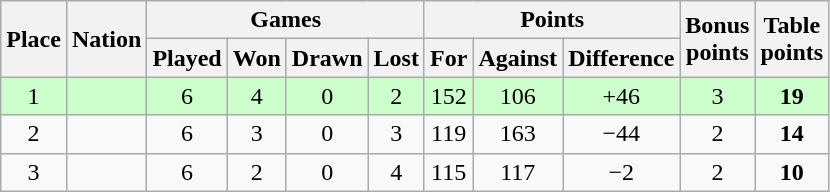<table class="wikitable" style="text-align:center">
<tr>
<th rowspan="2">Place</th>
<th rowspan="2">Nation</th>
<th colspan="4">Games</th>
<th colspan="3">Points</th>
<th rowspan="2">Bonus<br>points</th>
<th rowspan="2">Table<br>points</th>
</tr>
<tr>
<th>Played</th>
<th>Won</th>
<th>Drawn</th>
<th>Lost</th>
<th>For</th>
<th>Against</th>
<th>Difference</th>
</tr>
<tr bgcolor=#ccffcc>
<td>1</td>
<td align=left></td>
<td>6</td>
<td>4</td>
<td>0</td>
<td>2</td>
<td>152</td>
<td>106</td>
<td>+46</td>
<td>3</td>
<td><strong>19</strong></td>
</tr>
<tr>
<td>2</td>
<td align=left></td>
<td>6</td>
<td>3</td>
<td>0</td>
<td>3</td>
<td>119</td>
<td>163</td>
<td>−44</td>
<td>2</td>
<td><strong>14</strong></td>
</tr>
<tr>
<td>3</td>
<td align=left></td>
<td>6</td>
<td>2</td>
<td>0</td>
<td>4</td>
<td>115</td>
<td>117</td>
<td>−2</td>
<td>2</td>
<td><strong>10</strong></td>
</tr>
</table>
